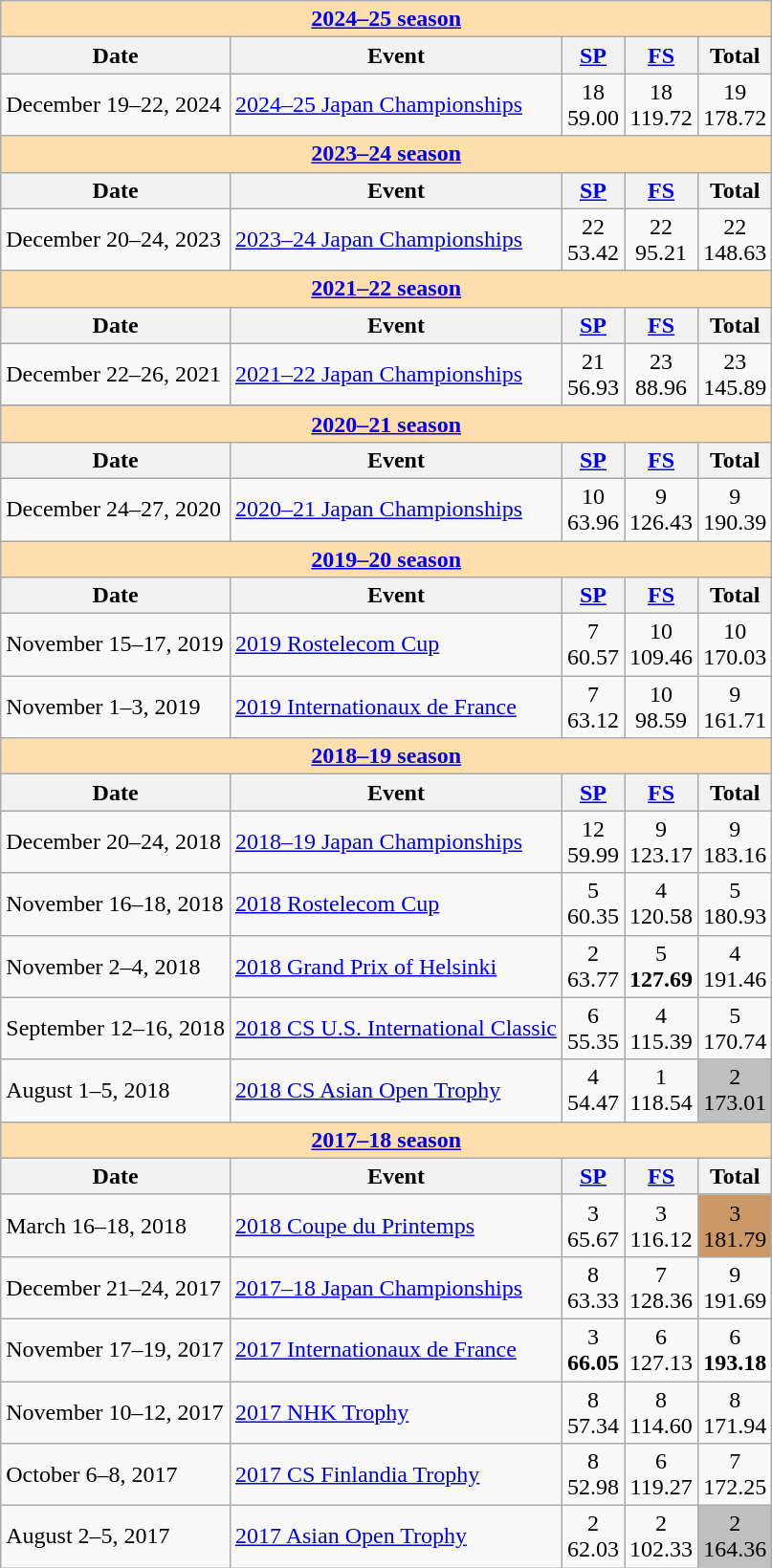<table class="wikitable">
<tr>
<th colspan="5" style="background-color: #ffdead; " align="center"><a href='#'>2024–25 season</a></th>
</tr>
<tr>
<th>Date</th>
<th>Event</th>
<th><a href='#'>SP</a></th>
<th><a href='#'>FS</a></th>
<th>Total</th>
</tr>
<tr>
<td>December 19–22, 2024</td>
<td><a href='#'>2024–25 Japan Championships</a></td>
<td align=center>18 <br> 59.00</td>
<td align=center>18 <br> 119.72</td>
<td align=center>19 <br> 178.72</td>
</tr>
<tr>
<th style="background-color: #ffdead; " colspan=5 align=center><a href='#'><strong>2023–24 season</strong></a></th>
</tr>
<tr>
<th>Date</th>
<th>Event</th>
<th><a href='#'>SP</a></th>
<th><a href='#'>FS</a></th>
<th>Total</th>
</tr>
<tr>
<td>December 20–24, 2023</td>
<td><a href='#'>2023–24 Japan Championships</a></td>
<td align=center>22 <br> 53.42</td>
<td align=center>22 <br> 95.21</td>
<td align=center>22 <br> 148.63</td>
</tr>
<tr>
<th style="background-color: #ffdead; " colspan=5 align=center><a href='#'>2021–22 season</a></th>
</tr>
<tr>
<th>Date</th>
<th>Event</th>
<th><a href='#'>SP</a></th>
<th><a href='#'>FS</a></th>
<th>Total</th>
</tr>
<tr>
<td>December 22–26, 2021</td>
<td><a href='#'>2021–22 Japan Championships</a></td>
<td align=center>21 <br> 56.93</td>
<td align=center>23 <br> 88.96</td>
<td align=center>23 <br> 145.89</td>
</tr>
<tr>
</tr>
<tr>
<th style="background-color: #ffdead; " colspan=5 align=center><a href='#'>2020–21 season</a></th>
</tr>
<tr>
<th>Date</th>
<th>Event</th>
<th><a href='#'>SP</a></th>
<th><a href='#'>FS</a></th>
<th>Total</th>
</tr>
<tr>
<td>December 24–27, 2020</td>
<td><a href='#'>2020–21 Japan Championships</a></td>
<td align=center>10 <br> 63.96</td>
<td align=center>9 <br> 126.43</td>
<td align=center>9 <br> 190.39</td>
</tr>
<tr>
<th style="background-color: #ffdead; " colspan=5 align=center><a href='#'>2019–20 season</a></th>
</tr>
<tr>
<th>Date</th>
<th>Event</th>
<th><a href='#'>SP</a></th>
<th><a href='#'>FS</a></th>
<th>Total</th>
</tr>
<tr>
<td>November 15–17, 2019</td>
<td><a href='#'>2019 Rostelecom Cup</a></td>
<td align=center>7 <br> 60.57</td>
<td align=center>10 <br> 109.46</td>
<td align=center>10 <br> 170.03</td>
</tr>
<tr>
<td>November 1–3, 2019</td>
<td><a href='#'>2019 Internationaux de France</a></td>
<td align=center>7 <br> 63.12</td>
<td align=center>10 <br> 98.59</td>
<td align=center>9  <br>161.71</td>
</tr>
<tr>
<th style="background-color: #ffdead; " colspan=5 align=center><a href='#'>2018–19 season</a></th>
</tr>
<tr>
<th>Date</th>
<th>Event</th>
<th><a href='#'>SP</a></th>
<th><a href='#'>FS</a></th>
<th>Total</th>
</tr>
<tr>
<td>December 20–24, 2018</td>
<td><a href='#'>2018–19 Japan Championships</a></td>
<td align=center>12 <br> 59.99</td>
<td align=center>9 <br> 123.17</td>
<td align=center>9 <br> 183.16</td>
</tr>
<tr>
<td>November 16–18, 2018</td>
<td><a href='#'>2018 Rostelecom Cup</a></td>
<td align=center>5 <br> 60.35</td>
<td align=center>4 <br> 120.58</td>
<td align=center>5 <br> 180.93</td>
</tr>
<tr>
<td>November 2–4, 2018</td>
<td><a href='#'>2018 Grand Prix of Helsinki</a></td>
<td align=center>2 <br> 63.77</td>
<td align=center>5 <br> <strong>127.69</strong></td>
<td align=center>4 <br> 191.46</td>
</tr>
<tr>
<td>September 12–16, 2018</td>
<td><a href='#'>2018 CS U.S. International Classic</a></td>
<td align=center>6 <br> 55.35</td>
<td align=center>4 <br> 115.39</td>
<td align=center>5 <br> 170.74</td>
</tr>
<tr>
<td>August 1–5, 2018</td>
<td><a href='#'>2018 CS Asian Open Trophy</a></td>
<td align=center>4 <br> 54.47</td>
<td align=center>1 <br> 118.54</td>
<td align=center bgcolor=silver>2 <br> 173.01</td>
</tr>
<tr>
<th style="background-color: #ffdead; " colspan=5 align=center><a href='#'>2017–18 season</a></th>
</tr>
<tr>
<th>Date</th>
<th>Event</th>
<th><a href='#'>SP</a></th>
<th><a href='#'>FS</a></th>
<th>Total</th>
</tr>
<tr>
<td>March 16–18, 2018</td>
<td><a href='#'>2018 Coupe du Printemps</a></td>
<td align=center>3 <br> 65.67</td>
<td align=center>3 <br> 116.12</td>
<td align=center bgcolor=cc9966>3 <br> 181.79</td>
</tr>
<tr>
<td>December 21–24, 2017</td>
<td><a href='#'>2017–18 Japan Championships</a></td>
<td align=center>8 <br> 63.33</td>
<td align=center>7 <br> 128.36</td>
<td align=center>9 <br> 191.69</td>
</tr>
<tr>
<td>November 17–19, 2017</td>
<td><a href='#'>2017 Internationaux de France</a></td>
<td align=center>3 <br> <strong>66.05</strong></td>
<td align=center>6 <br> 127.13</td>
<td align=center>6 <br> <strong>193.18</strong></td>
</tr>
<tr>
<td>November 10–12, 2017</td>
<td><a href='#'>2017 NHK Trophy</a></td>
<td align=center>8 <br> 57.34</td>
<td align=center>8 <br> 114.60</td>
<td align=center>8 <br> 171.94</td>
</tr>
<tr>
<td>October 6–8, 2017</td>
<td><a href='#'>2017 CS Finlandia Trophy</a></td>
<td align=center>8 <br> 52.98</td>
<td align=center>6 <br> 119.27</td>
<td align=center>7 <br> 172.25</td>
</tr>
<tr>
<td>August 2–5, 2017</td>
<td><a href='#'>2017 Asian Open Trophy</a></td>
<td align=center>2 <br> 62.03</td>
<td align=center>2 <br> 102.33</td>
<td align=center bgcolor=silver>2 <br> 164.36</td>
</tr>
</table>
